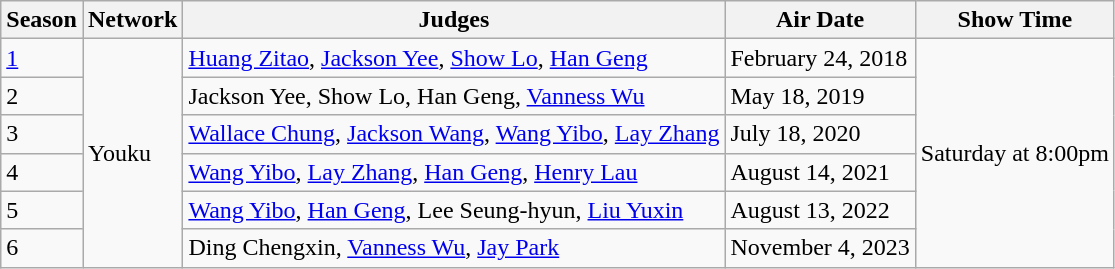<table class="wikitable">
<tr>
<th>Season</th>
<th>Network</th>
<th>Judges</th>
<th>Air Date</th>
<th>Show Time</th>
</tr>
<tr>
<td><a href='#'>1</a></td>
<td rowspan="6">Youku</td>
<td><a href='#'>Huang Zitao</a>, <a href='#'>Jackson Yee</a>, <a href='#'>Show Lo</a>, <a href='#'>Han Geng</a></td>
<td>February 24, 2018</td>
<td rowspan="6">Saturday at 8:00pm</td>
</tr>
<tr>
<td>2</td>
<td>Jackson Yee, Show Lo, Han Geng, <a href='#'>Vanness Wu</a></td>
<td>May 18, 2019</td>
</tr>
<tr>
<td>3</td>
<td><a href='#'>Wallace Chung</a>, <a href='#'>Jackson Wang</a>, <a href='#'>Wang Yibo</a>, <a href='#'>Lay Zhang</a></td>
<td>July 18, 2020</td>
</tr>
<tr>
<td>4</td>
<td><a href='#'>Wang Yibo</a>, <a href='#'>Lay Zhang</a>, <a href='#'>Han Geng</a>, <a href='#'>Henry Lau</a></td>
<td>August 14, 2021</td>
</tr>
<tr>
<td>5</td>
<td><a href='#'>Wang Yibo</a>, <a href='#'>Han Geng</a>, Lee Seung-hyun, <a href='#'>Liu Yuxin</a></td>
<td>August 13, 2022</td>
</tr>
<tr>
<td>6</td>
<td>Ding Chengxin, <a href='#'>Vanness Wu</a>, <a href='#'>Jay Park</a></td>
<td>November 4, 2023</td>
</tr>
</table>
